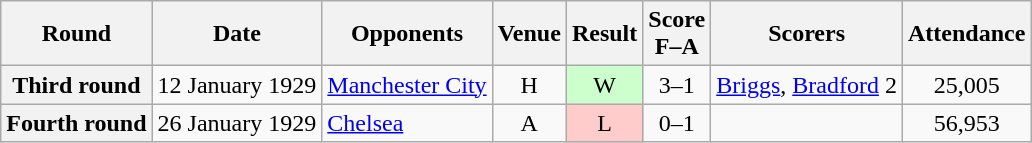<table class="wikitable plainrowheaders" style="text-align:center">
<tr>
<th scope="col">Round</th>
<th scope="col">Date</th>
<th scope="col">Opponents</th>
<th scope="col">Venue</th>
<th scope="col">Result</th>
<th scope="col">Score<br>F–A</th>
<th scope="col">Scorers</th>
<th scope="col">Attendance</th>
</tr>
<tr>
<th scope="row">Third round</th>
<td align="left">12 January 1929</td>
<td align="left"><a href='#'>Manchester City</a></td>
<td>H</td>
<td style=background:#cfc>W</td>
<td>3–1</td>
<td align="left"><a href='#'>Briggs</a>, <a href='#'>Bradford</a> 2</td>
<td>25,005</td>
</tr>
<tr>
<th scope="row">Fourth round</th>
<td align="left">26 January 1929</td>
<td align="left"><a href='#'>Chelsea</a></td>
<td>A</td>
<td style=background:#fcc>L</td>
<td>0–1</td>
<td></td>
<td>56,953</td>
</tr>
</table>
